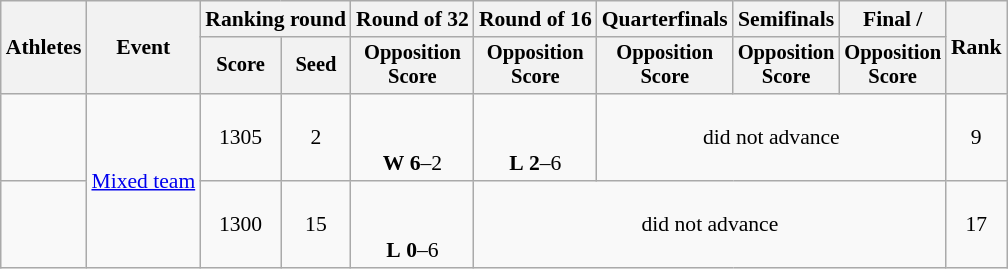<table class="wikitable" style="font-size:90%;">
<tr>
<th rowspan="2">Athletes</th>
<th rowspan="2">Event</th>
<th colspan="2">Ranking round</th>
<th>Round of 32</th>
<th>Round of 16</th>
<th>Quarterfinals</th>
<th>Semifinals</th>
<th>Final / </th>
<th rowspan=2>Rank</th>
</tr>
<tr style="font-size:95%">
<th>Score</th>
<th>Seed</th>
<th>Opposition<br>Score</th>
<th>Opposition<br>Score</th>
<th>Opposition<br>Score</th>
<th>Opposition<br>Score</th>
<th>Opposition<br>Score</th>
</tr>
<tr align=center>
<td align=left><br></td>
<td rowspan=2><a href='#'>Mixed team</a></td>
<td>1305</td>
<td>2</td>
<td><br><br><strong>W</strong> <strong>6</strong>–2</td>
<td><br><br><strong>L</strong> <strong>2</strong>–6</td>
<td colspan=3>did not advance</td>
<td>9</td>
</tr>
<tr align=center>
<td align=left><br></td>
<td>1300</td>
<td>15</td>
<td><br><br><strong>L</strong> <strong>0</strong>–6</td>
<td colspan=4>did not advance</td>
<td>17</td>
</tr>
</table>
